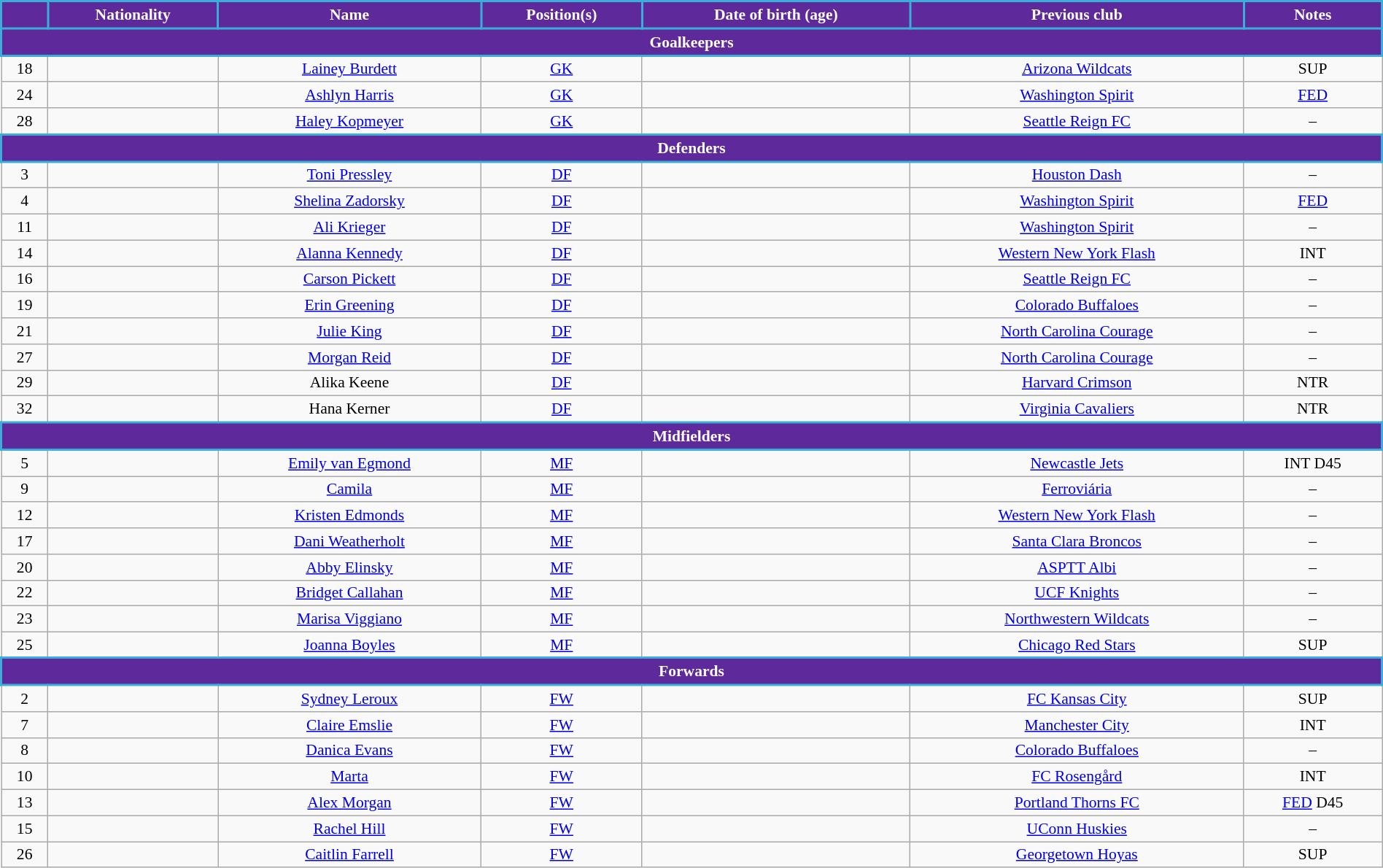<table class="wikitable" style="text-align:center; font-size:90%; width:100%;">
<tr>
<th style="background:#5E299A; color:white; border:2px solid #3aadd9; text-align:center;"></th>
<th style="background:#5E299A; color:white; border:2px solid #3aadd9; text-align:center;">Nationality</th>
<th style="background:#5E299A; color:white; border:2px solid #3aadd9; text-align:center;">Name</th>
<th style="background:#5E299A; color:white; border:2px solid #3aadd9; text-align:center;">Position(s)</th>
<th style="background:#5E299A; color:white; border:2px solid #3aadd9; text-align:center;">Date of birth (age)</th>
<th style="background:#5E299A; color:white; border:2px solid #3aadd9; text-align:center;">Previous club</th>
<th style="background:#5E299A; color:white; border:2px solid #3aadd9; text-align:center;">Notes</th>
</tr>
<tr>
<th colspan="7" style="text-align:center; background:#5E299A; color:white; border:2px solid #3aadd9;">Goalkeepers</th>
</tr>
<tr>
<td>18</td>
<td></td>
<td><a href='#'>Lainey Burdett</a></td>
<td><a href='#'>GK</a></td>
<td></td>
<td> <a href='#'>Arizona Wildcats</a></td>
<td>SUP</td>
</tr>
<tr>
<td>24</td>
<td></td>
<td><a href='#'>Ashlyn Harris</a></td>
<td><a href='#'>GK</a></td>
<td></td>
<td> <a href='#'>Washington Spirit</a></td>
<td><a href='#'>FED</a></td>
</tr>
<tr>
<td>28</td>
<td></td>
<td><a href='#'>Haley Kopmeyer</a></td>
<td><a href='#'>GK</a></td>
<td></td>
<td> <a href='#'>Seattle Reign FC</a></td>
<td>–</td>
</tr>
<tr>
<th colspan="8" style="text-align:center; background:#5E299A; color:white; border:2px solid #3aadd9;">Defenders</th>
</tr>
<tr>
<td>3</td>
<td></td>
<td><a href='#'>Toni Pressley</a></td>
<td><a href='#'>DF</a></td>
<td></td>
<td> <a href='#'>Houston Dash</a></td>
<td>–</td>
</tr>
<tr>
<td>4</td>
<td></td>
<td><a href='#'>Shelina Zadorsky</a></td>
<td><a href='#'>DF</a></td>
<td></td>
<td> <a href='#'>Washington Spirit</a></td>
<td><a href='#'>FED</a></td>
</tr>
<tr>
<td>11</td>
<td></td>
<td><a href='#'>Ali Krieger</a></td>
<td><a href='#'>DF</a></td>
<td></td>
<td> <a href='#'>Washington Spirit</a></td>
<td>–</td>
</tr>
<tr>
<td>14</td>
<td></td>
<td><a href='#'>Alanna Kennedy</a></td>
<td><a href='#'>DF</a></td>
<td></td>
<td> <a href='#'>Western New York Flash</a></td>
<td>INT</td>
</tr>
<tr>
<td>16</td>
<td></td>
<td><a href='#'>Carson Pickett</a></td>
<td><a href='#'>DF</a></td>
<td></td>
<td> <a href='#'>Seattle Reign FC</a></td>
<td>–</td>
</tr>
<tr>
<td>19</td>
<td></td>
<td><a href='#'>Erin Greening</a></td>
<td><a href='#'>DF</a></td>
<td></td>
<td> <a href='#'>Colorado Buffaloes</a></td>
<td>–</td>
</tr>
<tr>
<td>21</td>
<td></td>
<td><a href='#'>Julie King</a></td>
<td><a href='#'>DF</a></td>
<td></td>
<td> <a href='#'>North Carolina Courage</a></td>
<td>–</td>
</tr>
<tr>
<td>27</td>
<td></td>
<td><a href='#'>Morgan Reid</a></td>
<td><a href='#'>DF</a></td>
<td></td>
<td> <a href='#'>North Carolina Courage</a></td>
<td>–</td>
</tr>
<tr>
<td>29</td>
<td></td>
<td>Alika Keene</td>
<td><a href='#'>DF</a></td>
<td></td>
<td> <a href='#'>Harvard Crimson</a></td>
<td>NTR</td>
</tr>
<tr>
<td>32</td>
<td></td>
<td>Hana Kerner</td>
<td><a href='#'>DF</a></td>
<td></td>
<td> <a href='#'>Virginia Cavaliers</a></td>
<td>NTR</td>
</tr>
<tr>
<th colspan="7" style="text-align:center; background:#5E299A; color:white; border:2px solid #3aadd9;">Midfielders</th>
</tr>
<tr>
<td>5</td>
<td></td>
<td><a href='#'>Emily van Egmond</a></td>
<td><a href='#'>MF</a></td>
<td></td>
<td> <a href='#'>Newcastle Jets</a></td>
<td>INT  D45</td>
</tr>
<tr>
<td>9</td>
<td></td>
<td><a href='#'>Camila</a></td>
<td><a href='#'>MF</a></td>
<td></td>
<td> <a href='#'>Ferroviária</a></td>
<td>–</td>
</tr>
<tr>
<td>12</td>
<td></td>
<td><a href='#'>Kristen Edmonds</a></td>
<td><a href='#'>MF</a></td>
<td></td>
<td> <a href='#'>Western New York Flash</a></td>
<td>–</td>
</tr>
<tr>
<td>17</td>
<td></td>
<td><a href='#'>Dani Weatherholt</a></td>
<td><a href='#'>MF</a></td>
<td></td>
<td> <a href='#'>Santa Clara Broncos</a></td>
<td>–</td>
</tr>
<tr>
<td>20</td>
<td></td>
<td><a href='#'>Abby Elinsky</a></td>
<td><a href='#'>MF</a></td>
<td></td>
<td> <a href='#'>ASPTT Albi</a></td>
<td>–</td>
</tr>
<tr>
<td>22</td>
<td></td>
<td><a href='#'>Bridget Callahan</a></td>
<td><a href='#'>MF</a></td>
<td></td>
<td> <a href='#'>UCF Knights</a></td>
<td>–</td>
</tr>
<tr>
<td>23</td>
<td></td>
<td><a href='#'>Marisa Viggiano</a></td>
<td><a href='#'>MF</a></td>
<td></td>
<td> <a href='#'>Northwestern Wildcats</a></td>
<td>–</td>
</tr>
<tr>
<td>25</td>
<td></td>
<td><a href='#'>Joanna Boyles</a></td>
<td><a href='#'>MF</a></td>
<td></td>
<td> <a href='#'>Chicago Red Stars</a></td>
<td>SUP</td>
</tr>
<tr>
</tr>
<tr>
<th colspan="7" style="text-align:center; background:#5E299A; color:white; border:2px solid #3aadd9;">Forwards</th>
</tr>
<tr>
<td>2</td>
<td></td>
<td><a href='#'>Sydney Leroux</a></td>
<td><a href='#'>FW</a></td>
<td></td>
<td> <a href='#'>FC Kansas City</a></td>
<td>SUP</td>
</tr>
<tr>
<td>7</td>
<td></td>
<td><a href='#'>Claire Emslie</a></td>
<td><a href='#'>FW</a></td>
<td></td>
<td> <a href='#'>Manchester City</a></td>
<td>INT</td>
</tr>
<tr>
<td>8</td>
<td></td>
<td><a href='#'>Danica Evans</a></td>
<td><a href='#'>FW</a></td>
<td></td>
<td> <a href='#'>Colorado Buffaloes</a></td>
<td>–</td>
</tr>
<tr>
<td>10</td>
<td></td>
<td><a href='#'>Marta</a></td>
<td><a href='#'>FW</a></td>
<td></td>
<td> <a href='#'>FC Rosengård</a></td>
<td>INT</td>
</tr>
<tr>
<td>13</td>
<td></td>
<td><a href='#'>Alex Morgan</a></td>
<td><a href='#'>FW</a></td>
<td></td>
<td> <a href='#'>Portland Thorns FC</a></td>
<td><a href='#'>FED</a>  D45</td>
</tr>
<tr>
<td>15</td>
<td></td>
<td><a href='#'>Rachel Hill</a></td>
<td><a href='#'>FW</a></td>
<td></td>
<td> <a href='#'>UConn Huskies</a></td>
<td>–</td>
</tr>
<tr>
<td>26</td>
<td></td>
<td><a href='#'>Caitlin Farrell</a></td>
<td><a href='#'>FW</a></td>
<td></td>
<td> <a href='#'>Georgetown Hoyas</a></td>
<td>SUP</td>
</tr>
</table>
